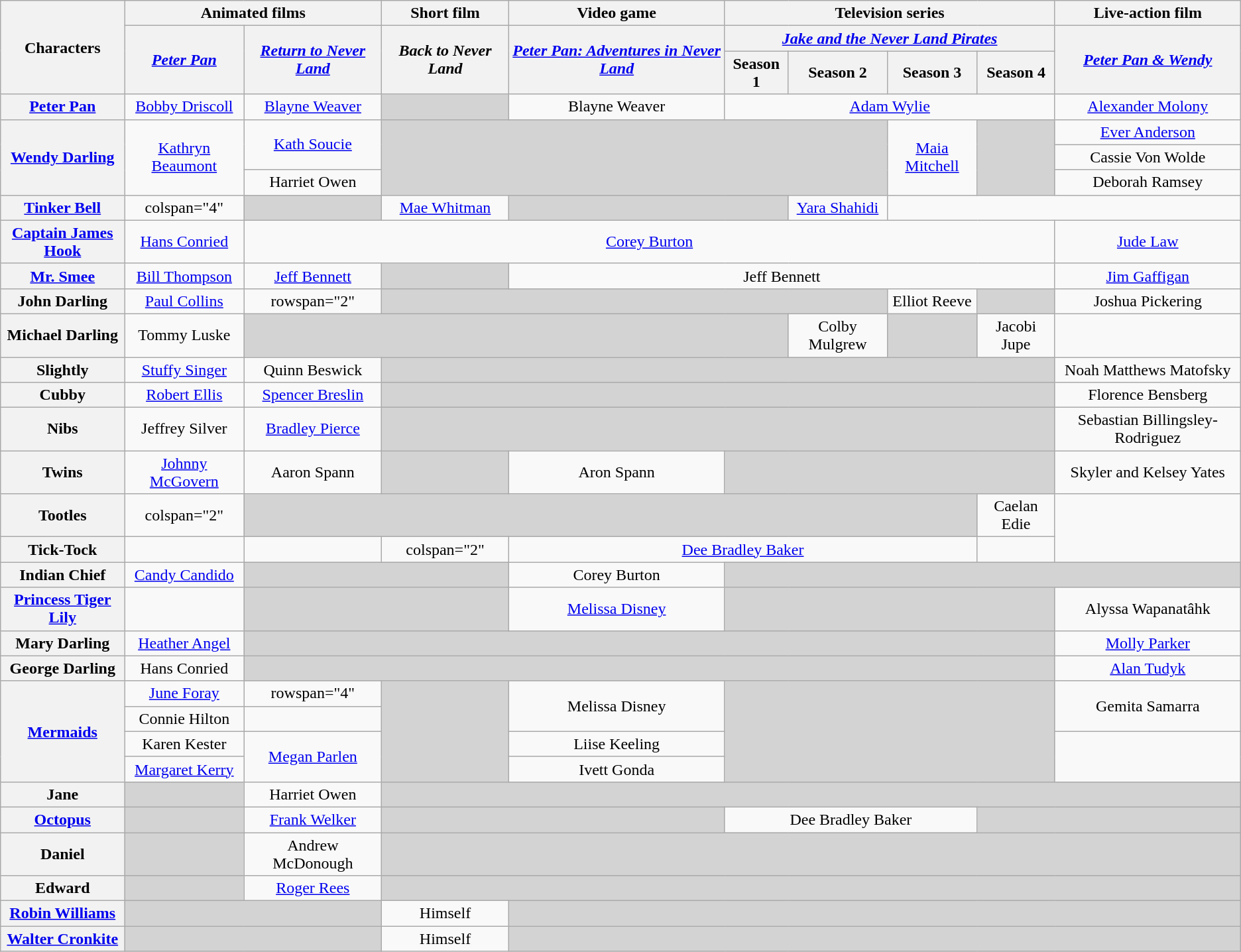<table class="wikitable" style="text-align:center;">
<tr>
<th rowspan="3" style="width:10%;">Characters</th>
<th colspan="2">Animated films</th>
<th>Short film</th>
<th>Video game</th>
<th colspan="4">Television series</th>
<th>Live-action film</th>
</tr>
<tr>
<th rowspan="2"><em><a href='#'>Peter Pan</a></em></th>
<th rowspan="2"><em><a href='#'>Return to Never Land</a></em></th>
<th rowspan="2"><em>Back to Never Land</em></th>
<th rowspan="2"><em><a href='#'>Peter Pan: Adventures in Never Land</a></em></th>
<th colspan="4"><em><a href='#'>Jake and the Never Land Pirates</a></em></th>
<th rowspan="2"><em><a href='#'>Peter Pan & Wendy</a></em></th>
</tr>
<tr>
<th>Season 1</th>
<th>Season 2</th>
<th>Season 3</th>
<th>Season 4</th>
</tr>
<tr>
<th><a href='#'>Peter Pan</a></th>
<td><a href='#'>Bobby Driscoll</a></td>
<td><a href='#'>Blayne Weaver</a></td>
<td style="background:#d3d3d3;"></td>
<td>Blayne Weaver</td>
<td colspan="4"><a href='#'>Adam Wylie</a></td>
<td><a href='#'>Alexander Molony</a></td>
</tr>
<tr>
<th rowspan="3"><a href='#'>Wendy Darling</a></th>
<td rowspan="3"><a href='#'>Kathryn Beaumont</a></td>
<td rowspan="2"><a href='#'>Kath Soucie</a></td>
<td rowspan="3" colspan="4" style="background:#d3d3d3;"></td>
<td rowspan="3"><a href='#'>Maia Mitchell</a></td>
<td rowspan="3" style="background:#d3d3d3;"></td>
<td><a href='#'>Ever Anderson</a></td>
</tr>
<tr>
<td>Cassie Von Wolde</td>
</tr>
<tr>
<td>Harriet Owen</td>
<td>Deborah Ramsey</td>
</tr>
<tr>
<th><a href='#'>Tinker Bell</a></th>
<td>colspan="4" </td>
<td style="background:#d3d3d3;"></td>
<td><a href='#'>Mae Whitman</a></td>
<td colspan="2" style="background:#d3d3d3;"></td>
<td><a href='#'>Yara Shahidi</a></td>
</tr>
<tr>
<th><a href='#'>Captain James Hook</a></th>
<td><a href='#'>Hans Conried</a></td>
<td colspan="7"><a href='#'>Corey Burton</a></td>
<td><a href='#'>Jude Law</a></td>
</tr>
<tr>
<th><a href='#'>Mr. Smee</a></th>
<td><a href='#'>Bill Thompson</a></td>
<td><a href='#'>Jeff Bennett</a></td>
<td style="background:#d3d3d3;"></td>
<td colspan="5">Jeff Bennett</td>
<td><a href='#'>Jim Gaffigan</a></td>
</tr>
<tr>
<th>John Darling</th>
<td><a href='#'>Paul Collins</a></td>
<td>rowspan="2" </td>
<td colspan="4" style="background:#d3d3d3;"></td>
<td>Elliot Reeve</td>
<td style="background:#d3d3d3;"></td>
<td>Joshua Pickering</td>
</tr>
<tr>
<th>Michael Darling</th>
<td>Tommy Luske</td>
<td colspan="4" style="background:#d3d3d3;"></td>
<td>Colby Mulgrew</td>
<td style="background:#d3d3d3;"></td>
<td>Jacobi Jupe</td>
</tr>
<tr>
<th>Slightly</th>
<td><a href='#'>Stuffy Singer</a></td>
<td>Quinn Beswick</td>
<td colspan="6" style="background:#d3d3d3;"></td>
<td>Noah Matthews Matofsky</td>
</tr>
<tr>
<th>Cubby</th>
<td><a href='#'>Robert Ellis</a></td>
<td><a href='#'>Spencer Breslin</a></td>
<td colspan="6" style="background:#d3d3d3;"></td>
<td>Florence Bensberg</td>
</tr>
<tr>
<th>Nibs</th>
<td>Jeffrey Silver</td>
<td><a href='#'>Bradley Pierce</a></td>
<td colspan="6" style="background:#d3d3d3;"></td>
<td>Sebastian Billingsley-Rodriguez</td>
</tr>
<tr>
<th>Twins</th>
<td><a href='#'>Johnny McGovern</a></td>
<td>Aaron Spann</td>
<td style="background:#d3d3d3;"></td>
<td>Aron Spann</td>
<td colspan="4" style="background:#d3d3d3;"></td>
<td>Skyler and Kelsey Yates</td>
</tr>
<tr>
<th>Tootles</th>
<td>colspan="2" </td>
<td colspan="6" style="background:#d3d3d3;"></td>
<td>Caelan Edie</td>
</tr>
<tr>
<th>Tick-Tock</th>
<td></td>
<td></td>
<td>colspan="2" </td>
<td colspan="4"><a href='#'>Dee Bradley Baker</a></td>
<td></td>
</tr>
<tr>
<th>Indian Chief</th>
<td><a href='#'>Candy Candido</a></td>
<td colspan="2" style="background:#d3d3d3;"></td>
<td>Corey Burton</td>
<td colspan="5" style="background:#d3d3d3;"></td>
</tr>
<tr>
<th><a href='#'>Princess Tiger Lily</a></th>
<td></td>
<td colspan="2" style="background:#d3d3d3;"></td>
<td><a href='#'>Melissa Disney</a></td>
<td colspan="4" style="background:#d3d3d3;"></td>
<td>Alyssa Wapanatâhk</td>
</tr>
<tr>
<th>Mary Darling</th>
<td><a href='#'>Heather Angel</a></td>
<td colspan="7" style="background:#d3d3d3;"></td>
<td><a href='#'>Molly Parker</a></td>
</tr>
<tr>
<th>George Darling</th>
<td>Hans Conried</td>
<td colspan="7" style="background:#d3d3d3;"></td>
<td><a href='#'>Alan Tudyk</a></td>
</tr>
<tr>
<th rowspan="4"><a href='#'>Mermaids</a></th>
<td><a href='#'>June Foray</a></td>
<td>rowspan="4" </td>
<td rowspan="4" style="background:#d3d3d3;"></td>
<td rowspan="2">Melissa Disney</td>
<td colspan="4" rowspan="4" style="background:#d3d3d3;"></td>
<td rowspan="2">Gemita Samarra</td>
</tr>
<tr>
<td>Connie Hilton</td>
</tr>
<tr>
<td>Karen Kester</td>
<td rowspan="2"><a href='#'>Megan Parlen</a></td>
<td>Liise Keeling</td>
</tr>
<tr>
<td><a href='#'>Margaret Kerry</a></td>
<td>Ivett Gonda</td>
</tr>
<tr>
<th>Jane</th>
<td style="background:#d3d3d3;"></td>
<td>Harriet Owen</td>
<td colspan="7" style="background:#d3d3d3;"></td>
</tr>
<tr>
<th><a href='#'>Octopus</a></th>
<td style="background:#d3d3d3;"></td>
<td><a href='#'>Frank Welker</a></td>
<td colspan="2" style="background:#d3d3d3;"></td>
<td colspan="3">Dee Bradley Baker</td>
<td colspan="2" style="background:#d3d3d3;"></td>
</tr>
<tr>
<th>Daniel</th>
<td style="background:#d3d3d3;"></td>
<td>Andrew McDonough</td>
<td colspan="7" style="background:#d3d3d3;"></td>
</tr>
<tr>
<th>Edward</th>
<td style="background:#d3d3d3;"></td>
<td><a href='#'>Roger Rees</a></td>
<td colspan="7" style="background:#d3d3d3;"></td>
</tr>
<tr>
<th><a href='#'>Robin Williams</a></th>
<td colspan="2" style="background:#d3d3d3;"></td>
<td>Himself</td>
<td colspan="6" style="background:#d3d3d3;"></td>
</tr>
<tr>
<th><a href='#'>Walter Cronkite</a></th>
<td colspan="2" style="background:#d3d3d3;"></td>
<td>Himself</td>
<td colspan="6" style="background:#d3d3d3;"></td>
</tr>
</table>
